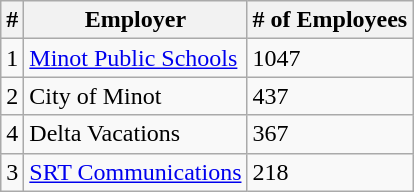<table class="wikitable">
<tr>
<th>#</th>
<th>Employer</th>
<th># of Employees</th>
</tr>
<tr>
<td>1</td>
<td><a href='#'>Minot Public Schools</a></td>
<td>1047</td>
</tr>
<tr>
<td>2</td>
<td>City of Minot</td>
<td>437</td>
</tr>
<tr>
<td>4</td>
<td>Delta Vacations</td>
<td>367</td>
</tr>
<tr>
<td>3</td>
<td><a href='#'>SRT Communications</a></td>
<td>218</td>
</tr>
</table>
